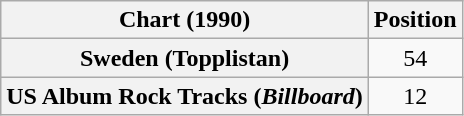<table class="wikitable plainrowheaders" style="text-align:center">
<tr>
<th>Chart (1990)</th>
<th>Position</th>
</tr>
<tr>
<th scope="row">Sweden (Topplistan)</th>
<td>54</td>
</tr>
<tr>
<th scope="row">US Album Rock Tracks (<em>Billboard</em>)</th>
<td>12</td>
</tr>
</table>
